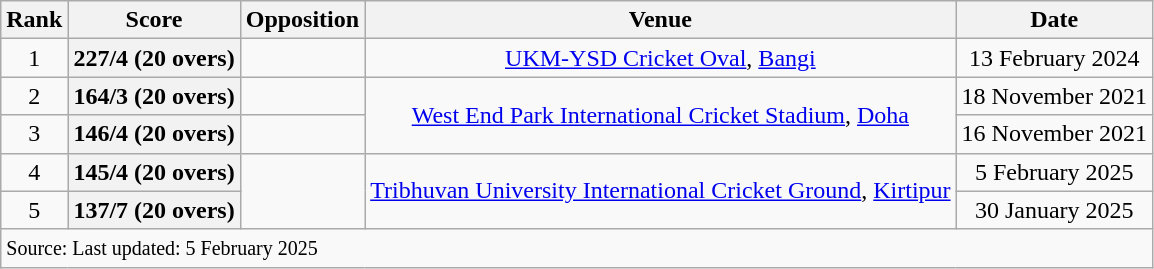<table class="wikitable" style="text-align: center;">
<tr>
<th>Rank</th>
<th>Score</th>
<th>Opposition</th>
<th>Venue</th>
<th>Date</th>
</tr>
<tr>
<td>1</td>
<th>227/4 (20 overs)</th>
<td></td>
<td><a href='#'>UKM-YSD Cricket Oval</a>, <a href='#'>Bangi</a></td>
<td>13 February 2024</td>
</tr>
<tr>
<td>2</td>
<th>164/3 (20 overs)</th>
<td></td>
<td rowspan=2><a href='#'>West End Park International Cricket Stadium</a>, <a href='#'>Doha</a></td>
<td>18 November 2021</td>
</tr>
<tr>
<td>3</td>
<th>146/4 (20 overs)</th>
<td></td>
<td>16 November 2021</td>
</tr>
<tr>
<td>4</td>
<th>145/4 (20 overs)</th>
<td rowspan=2></td>
<td rowspan=2><a href='#'>Tribhuvan University International Cricket Ground</a>, <a href='#'>Kirtipur</a></td>
<td>5 February 2025</td>
</tr>
<tr>
<td>5</td>
<th>137/7 (20 overs)</th>
<td>30 January 2025</td>
</tr>
<tr>
<td colspan=5 style="text-align:left;"><small>Source:  Last updated: 5 February 2025</small></td>
</tr>
</table>
